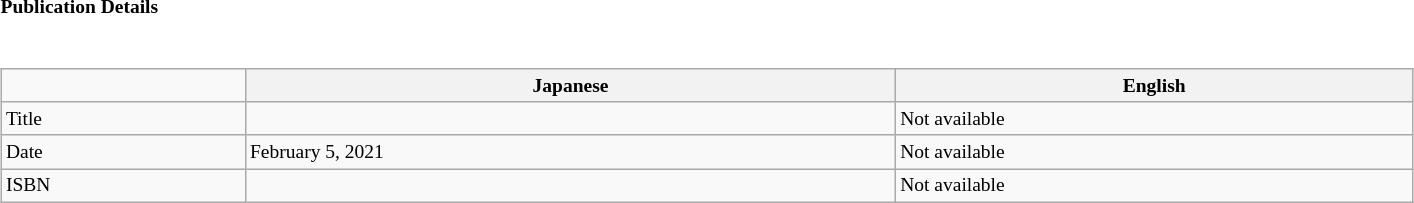<table class="collapsible collapsed" border="0" style="width:75%; font-size:small;">
<tr>
<th style="width:20em; text-align:left">Publication Details</th>
<th></th>
</tr>
<tr>
<td colspan="2"><br><table class="wikitable" style="width:100%; font-size:small;  margin-right:-1em;">
<tr>
<td></td>
<th>Japanese</th>
<th>English</th>
</tr>
<tr>
<td>Title</td>
<td> </td>
<td> Not available</td>
</tr>
<tr>
<td>Date</td>
<td> February 5, 2021</td>
<td> Not available</td>
</tr>
<tr>
<td>ISBN</td>
<td> </td>
<td> Not available</td>
</tr>
</table>
</td>
</tr>
</table>
